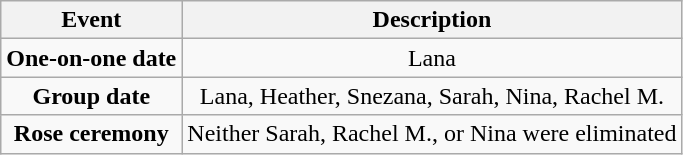<table class="wikitable sortable" style="text-align:center;">
<tr>
<th>Event</th>
<th>Description</th>
</tr>
<tr>
<td><strong>One-on-one date</strong></td>
<td>Lana</td>
</tr>
<tr>
<td><strong>Group date</strong></td>
<td>Lana, Heather, Snezana, Sarah, Nina, Rachel M.</td>
</tr>
<tr>
<td><strong>Rose ceremony</strong></td>
<td>Neither Sarah, Rachel M., or Nina were eliminated</td>
</tr>
</table>
